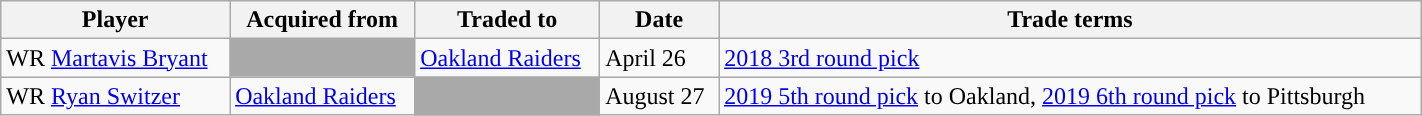<table class="wikitable" style="width:75%">
<tr style="text-align:center; background:#ddd">
<th>Player</th>
<th>Acquired from</th>
<th>Traded to</th>
<th>Date</th>
<th>Trade terms</th>
</tr>
<tr>
<td><div>WR <a href='#'>Martavis Bryant</a></div></td>
<td style="background:darkgray"></td>
<td><div><a href='#'>Oakland Raiders</a></div></td>
<td><div>April 26</div></td>
<td><div><a href='#'>2018 3rd round pick</a></div></td>
</tr>
<tr>
<td><div>WR <a href='#'>Ryan Switzer</a></div></td>
<td><div><a href='#'>Oakland Raiders</a></div></td>
<td style="background:darkgray"></td>
<td><div>August 27</div></td>
<td><div><a href='#'>2019 5th round pick</a> to Oakland, <a href='#'>2019 6th round pick</a> to Pittsburgh</div></td>
</tr>
</table>
